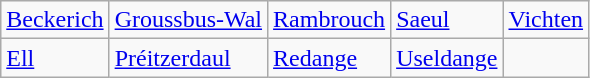<table class="wikitable">
<tr>
<td><a href='#'>Beckerich</a></td>
<td><a href='#'>Groussbus-Wal</a></td>
<td><a href='#'>Rambrouch</a></td>
<td><a href='#'>Saeul</a></td>
<td><a href='#'>Vichten</a></td>
</tr>
<tr>
<td><a href='#'>Ell</a></td>
<td><a href='#'>Préitzerdaul</a></td>
<td><a href='#'>Redange</a></td>
<td><a href='#'>Useldange</a></td>
</tr>
</table>
